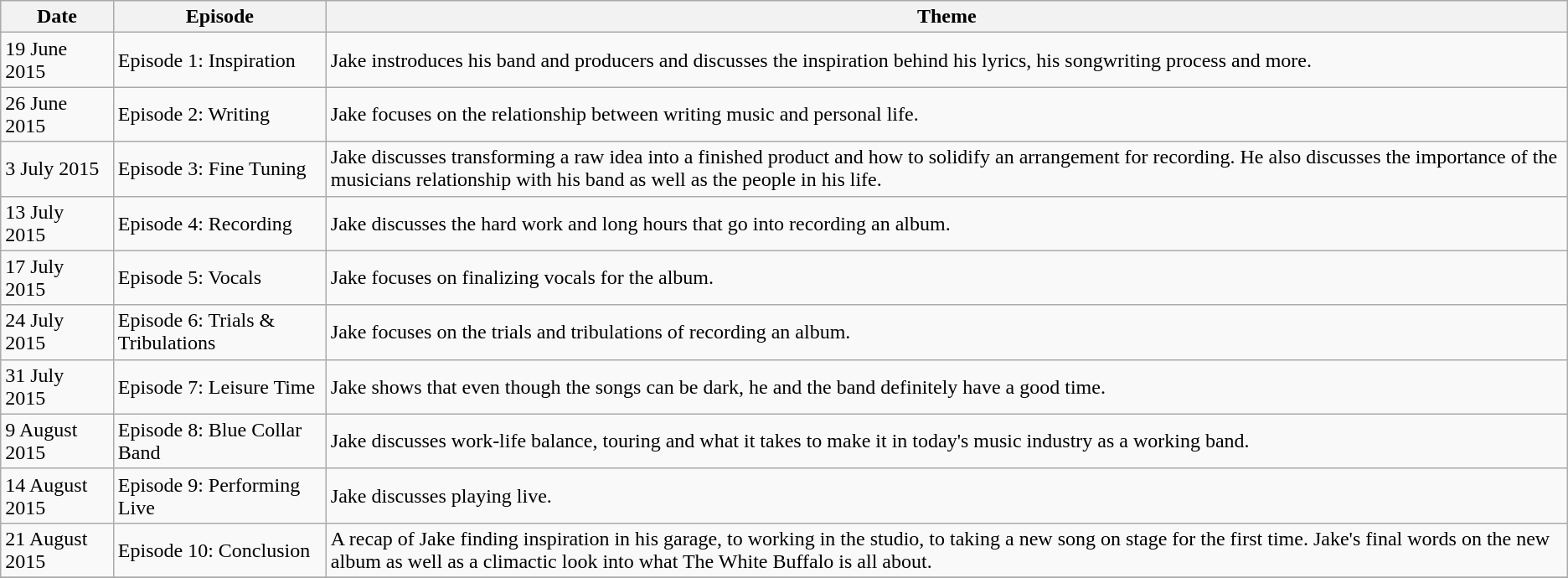<table class="wikitable">
<tr>
<th>Date</th>
<th>Episode</th>
<th>Theme</th>
</tr>
<tr>
<td>19 June 2015</td>
<td>Episode 1: Inspiration</td>
<td>Jake instroduces his band and producers and discusses the inspiration behind his lyrics, his songwriting process and more.</td>
</tr>
<tr>
<td>26 June 2015</td>
<td>Episode 2: Writing</td>
<td>Jake focuses on the relationship between writing music and personal life.</td>
</tr>
<tr>
<td>3 July 2015</td>
<td>Episode 3: Fine Tuning</td>
<td>Jake discusses transforming a raw idea into a finished product and how to solidify an arrangement for recording. He also discusses the importance of the musicians relationship with his band as well as the people in his life.</td>
</tr>
<tr>
<td>13 July 2015</td>
<td>Episode 4: Recording</td>
<td>Jake discusses the hard work and long hours that go into recording an album.</td>
</tr>
<tr>
<td>17 July 2015</td>
<td>Episode 5: Vocals</td>
<td>Jake focuses on finalizing vocals for the album.</td>
</tr>
<tr>
<td>24 July 2015</td>
<td>Episode 6: Trials & Tribulations</td>
<td>Jake focuses on the trials and tribulations of recording an album.</td>
</tr>
<tr>
<td>31 July 2015</td>
<td>Episode 7: Leisure Time</td>
<td>Jake shows that even though the songs can be dark, he and the band definitely have a good time.</td>
</tr>
<tr>
<td>9 August 2015</td>
<td>Episode 8: Blue Collar Band</td>
<td>Jake discusses work-life balance, touring and what it takes to make it in today's music industry as a working band.</td>
</tr>
<tr>
<td>14 August 2015</td>
<td>Episode 9: Performing Live</td>
<td>Jake discusses playing live.</td>
</tr>
<tr>
<td>21 August 2015</td>
<td>Episode 10: Conclusion</td>
<td>A recap of Jake finding inspiration in his garage, to working in the studio, to taking a new song on stage for the first time. Jake's final words on the new album as well as a climactic look into what The White Buffalo is all about.</td>
</tr>
<tr>
</tr>
</table>
